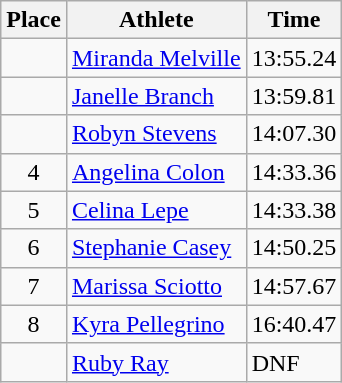<table class="wikitable">
<tr>
<th>Place</th>
<th>Athlete</th>
<th>Time</th>
</tr>
<tr>
<td align=center></td>
<td><a href='#'>Miranda Melville</a></td>
<td>13:55.24</td>
</tr>
<tr>
<td align=center></td>
<td><a href='#'>Janelle Branch</a></td>
<td>13:59.81</td>
</tr>
<tr>
<td align=center></td>
<td><a href='#'>Robyn Stevens</a></td>
<td>14:07.30</td>
</tr>
<tr>
<td align=center>4</td>
<td><a href='#'>Angelina Colon</a></td>
<td>14:33.36</td>
</tr>
<tr>
<td align=center>5</td>
<td><a href='#'>Celina Lepe</a></td>
<td>14:33.38</td>
</tr>
<tr>
<td align=center>6</td>
<td><a href='#'>Stephanie Casey</a></td>
<td>14:50.25</td>
</tr>
<tr>
<td align=center>7</td>
<td><a href='#'>Marissa Sciotto</a></td>
<td>14:57.67</td>
</tr>
<tr>
<td align=center>8</td>
<td><a href='#'>Kyra Pellegrino</a></td>
<td>16:40.47</td>
</tr>
<tr>
<td align=center></td>
<td><a href='#'>Ruby Ray</a></td>
<td>DNF</td>
</tr>
</table>
